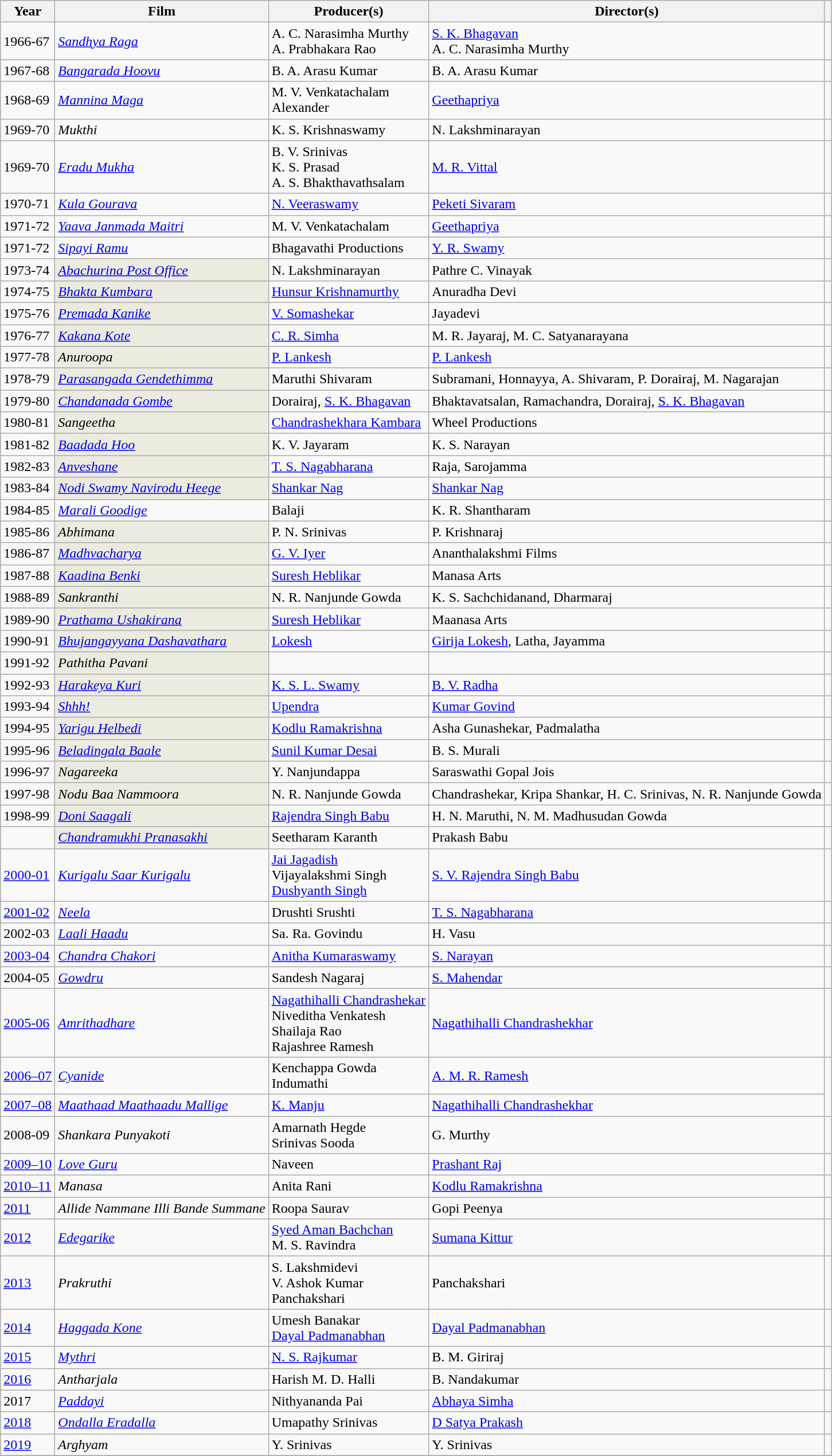<table class="wikitable sortable">
<tr>
<th scope="col">Year</th>
<th scope="col">Film</th>
<th scope="col">Producer(s)</th>
<th scope="col">Director(s)</th>
<th scope="col" class="unsortable"></th>
</tr>
<tr>
<td>1966-67</td>
<td><em><a href='#'>Sandhya Raga</a></em></td>
<td>A. C. Narasimha Murthy<br>A. Prabhakara Rao</td>
<td><a href='#'>S. K. Bhagavan</a><br>A. C. Narasimha Murthy</td>
<td></td>
</tr>
<tr>
<td>1967-68</td>
<td><em><a href='#'>Bangarada Hoovu</a></em></td>
<td>B. A. Arasu Kumar</td>
<td>B. A. Arasu Kumar</td>
<td></td>
</tr>
<tr>
<td>1968-69</td>
<td><em><a href='#'>Mannina Maga</a></em></td>
<td>M. V. Venkatachalam<br>Alexander</td>
<td><a href='#'>Geethapriya</a></td>
<td></td>
</tr>
<tr>
<td>1969-70</td>
<td><em>Mukthi</em></td>
<td>K. S. Krishnaswamy</td>
<td>N. Lakshminarayan</td>
<td></td>
</tr>
<tr>
<td>1969-70</td>
<td><em><a href='#'>Eradu Mukha</a></em></td>
<td>B. V. Srinivas<br>K. S. Prasad<br>A. S. Bhakthavathsalam</td>
<td><a href='#'>M. R. Vittal</a></td>
<td></td>
</tr>
<tr>
<td>1970-71</td>
<td><em><a href='#'>Kula Gourava</a></em></td>
<td><a href='#'>N. Veeraswamy</a></td>
<td><a href='#'>Peketi Sivaram</a></td>
<td></td>
</tr>
<tr>
<td>1971-72</td>
<td><em><a href='#'>Yaava Janmada Maitri</a></em></td>
<td>M. V. Venkatachalam</td>
<td><a href='#'>Geethapriya</a></td>
<td></td>
</tr>
<tr>
<td>1971-72</td>
<td><em><a href='#'>Sipayi Ramu</a></em></td>
<td>Bhagavathi Productions</td>
<td><a href='#'>Y. R. Swamy</a></td>
<td></td>
</tr>
<tr>
<td>1973-74</td>
<td style="background-color:#EBEBE0"><em><a href='#'>Abachurina Post Office</a></em></td>
<td>N. Lakshminarayan</td>
<td>Pathre C. Vinayak</td>
<td></td>
</tr>
<tr>
<td>1974-75</td>
<td style="background-color:#EBEBE0"><em><a href='#'>Bhakta Kumbara</a></em></td>
<td><a href='#'>Hunsur Krishnamurthy</a></td>
<td>Anuradha Devi</td>
<td></td>
</tr>
<tr>
<td>1975-76</td>
<td style="background-color:#EBEBE0"><em><a href='#'>Premada Kanike</a></em></td>
<td><a href='#'>V. Somashekar</a></td>
<td>Jayadevi</td>
<td></td>
</tr>
<tr>
<td>1976-77</td>
<td style="background-color:#EBEBE0"><em><a href='#'>Kakana Kote</a></em></td>
<td><a href='#'>C. R. Simha</a></td>
<td>M. R. Jayaraj, M. C. Satyanarayana</td>
<td></td>
</tr>
<tr>
<td>1977-78</td>
<td style="background-color:#EBEBE0"><em>Anuroopa</em></td>
<td><a href='#'>P. Lankesh</a></td>
<td><a href='#'>P. Lankesh</a></td>
<td></td>
</tr>
<tr>
<td>1978-79</td>
<td style="background-color:#EBEBE0"><em><a href='#'>Parasangada Gendethimma</a></em></td>
<td>Maruthi Shivaram</td>
<td>Subramani, Honnayya, A. Shivaram, P. Dorairaj, M. Nagarajan</td>
<td></td>
</tr>
<tr>
<td>1979-80</td>
<td style="background-color:#EBEBE0"><em><a href='#'>Chandanada Gombe</a></em></td>
<td>Dorairaj, <a href='#'>S. K. Bhagavan</a></td>
<td>Bhaktavatsalan, Ramachandra, Dorairaj, <a href='#'>S. K. Bhagavan</a></td>
<td></td>
</tr>
<tr>
<td>1980-81</td>
<td style="background-color:#EBEBE0"><em>Sangeetha</em></td>
<td><a href='#'>Chandrashekhara Kambara</a></td>
<td>Wheel Productions</td>
<td></td>
</tr>
<tr>
<td>1981-82</td>
<td style="background-color:#EBEBE0"><em><a href='#'>Baadada Hoo</a></em></td>
<td>K. V. Jayaram</td>
<td>K. S. Narayan</td>
<td></td>
</tr>
<tr>
<td>1982-83</td>
<td style="background-color:#EBEBE0"><em><a href='#'>Anveshane</a></em></td>
<td><a href='#'>T. S. Nagabharana</a></td>
<td>Raja, Sarojamma</td>
<td></td>
</tr>
<tr>
<td>1983-84</td>
<td style="background-color:#EBEBE0"><em><a href='#'>Nodi Swamy Navirodu Heege</a></em></td>
<td><a href='#'>Shankar Nag</a></td>
<td><a href='#'>Shankar Nag</a></td>
<td></td>
</tr>
<tr>
<td>1984-85</td>
<td><em><a href='#'>Marali Goodige</a></em></td>
<td>Balaji</td>
<td>K. R. Shantharam</td>
<td></td>
</tr>
<tr>
<td>1985-86</td>
<td style="background-color:#EBEBE0"><em>Abhimana</em></td>
<td>P. N. Srinivas</td>
<td>P. Krishnaraj</td>
<td></td>
</tr>
<tr>
<td>1986-87</td>
<td style="background-color:#EBEBE0"><em><a href='#'>Madhvacharya</a></em></td>
<td><a href='#'>G. V. Iyer</a></td>
<td>Ananthalakshmi Films</td>
<td></td>
</tr>
<tr>
<td>1987-88</td>
<td style="background-color:#EBEBE0"><em><a href='#'>Kaadina Benki</a></em></td>
<td><a href='#'>Suresh Heblikar</a></td>
<td>Manasa Arts</td>
<td></td>
</tr>
<tr>
<td>1988-89</td>
<td style="background-color:#EBEBE0"><em>Sankranthi</em></td>
<td>N. R. Nanjunde Gowda</td>
<td>K. S. Sachchidanand, Dharmaraj</td>
<td></td>
</tr>
<tr>
<td>1989-90</td>
<td style="background-color:#EBEBE0"><em><a href='#'>Prathama Ushakirana</a></em></td>
<td><a href='#'>Suresh Heblikar</a></td>
<td>Maanasa Arts</td>
<td></td>
</tr>
<tr>
<td>1990-91</td>
<td style="background-color:#EBEBE0"><em><a href='#'>Bhujangayyana Dashavathara</a></em></td>
<td><a href='#'>Lokesh</a></td>
<td><a href='#'>Girija Lokesh</a>, Latha, Jayamma</td>
<td></td>
</tr>
<tr>
<td>1991-92</td>
<td style="background-color:#EBEBE0"><em>Pathitha Pavani</em></td>
<td></td>
<td></td>
<td></td>
</tr>
<tr>
<td>1992-93</td>
<td style="background-color:#EBEBE0"><em><a href='#'>Harakeya Kuri</a></em></td>
<td><a href='#'>K. S. L. Swamy</a></td>
<td><a href='#'>B. V. Radha</a></td>
<td></td>
</tr>
<tr>
<td>1993-94</td>
<td style="background-color:#EBEBE0"><em><a href='#'>Shhh!</a></em></td>
<td><a href='#'>Upendra</a></td>
<td><a href='#'>Kumar Govind</a></td>
<td></td>
</tr>
<tr>
<td>1994-95</td>
<td style="background-color:#EBEBE0"><em><a href='#'>Yarigu Helbedi</a></em></td>
<td><a href='#'>Kodlu Ramakrishna</a></td>
<td>Asha Gunashekar, Padmalatha</td>
<td></td>
</tr>
<tr>
<td>1995-96</td>
<td style="background-color:#EBEBE0"><em><a href='#'>Beladingala Baale</a></em></td>
<td><a href='#'>Sunil Kumar Desai</a></td>
<td>B. S. Murali</td>
<td></td>
</tr>
<tr>
<td>1996-97</td>
<td style="background-color:#EBEBE0"><em>Nagareeka</em></td>
<td>Y. Nanjundappa</td>
<td>Saraswathi Gopal Jois</td>
<td></td>
</tr>
<tr>
<td>1997-98</td>
<td style="background-color:#EBEBE0"><em>Nodu Baa Nammoora</em></td>
<td>N. R. Nanjunde Gowda</td>
<td>Chandrashekar, Kripa Shankar, H. C. Srinivas, N. R. Nanjunde Gowda</td>
<td></td>
</tr>
<tr>
<td>1998-99</td>
<td style="background-color:#EBEBE0"><em><a href='#'>Doni Saagali</a></em></td>
<td><a href='#'>Rajendra Singh Babu</a></td>
<td>H. N. Maruthi, N. M. Madhusudan Gowda</td>
<td></td>
</tr>
<tr>
<td></td>
<td style="background-color:#EBEBE0"><em><a href='#'>Chandramukhi Pranasakhi</a></em></td>
<td>Seetharam Karanth</td>
<td>Prakash Babu</td>
<td></td>
</tr>
<tr>
<td><a href='#'>2000-01</a></td>
<td><em><a href='#'>Kurigalu Saar Kurigalu</a></em></td>
<td><a href='#'>Jai Jagadish</a><br>Vijayalakshmi Singh<br><a href='#'>Dushyanth Singh</a></td>
<td><a href='#'>S. V. Rajendra Singh Babu</a></td>
<td></td>
</tr>
<tr>
<td><a href='#'>2001-02</a></td>
<td><em><a href='#'>Neela</a></em></td>
<td>Drushti Srushti</td>
<td><a href='#'>T. S. Nagabharana</a></td>
<td></td>
</tr>
<tr>
<td>2002-03</td>
<td><em><a href='#'>Laali Haadu</a></em></td>
<td>Sa. Ra. Govindu</td>
<td>H. Vasu</td>
<td></td>
</tr>
<tr>
<td><a href='#'>2003-04</a></td>
<td><em><a href='#'>Chandra Chakori</a></em></td>
<td><a href='#'>Anitha Kumaraswamy</a></td>
<td><a href='#'>S. Narayan</a></td>
<td></td>
</tr>
<tr>
<td>2004-05</td>
<td><em><a href='#'>Gowdru</a></em></td>
<td>Sandesh Nagaraj</td>
<td><a href='#'>S. Mahendar</a></td>
<td></td>
</tr>
<tr>
<td><a href='#'>2005-06</a></td>
<td><em><a href='#'>Amrithadhare</a></em></td>
<td><a href='#'>Nagathihalli Chandrashekar</a><br>Niveditha Venkatesh<br>Shailaja Rao<br>Rajashree Ramesh</td>
<td><a href='#'>Nagathihalli Chandrashekhar</a></td>
<td></td>
</tr>
<tr>
<td><a href='#'>2006–07</a></td>
<td><em><a href='#'>Cyanide</a></em></td>
<td>Kenchappa Gowda<br>Indumathi</td>
<td><a href='#'>A. M. R. Ramesh</a></td>
</tr>
<tr>
<td><a href='#'>2007–08</a></td>
<td><em><a href='#'>Maathaad Maathaadu Mallige</a></em></td>
<td><a href='#'>K. Manju</a></td>
<td><a href='#'>Nagathihalli Chandrashekhar</a></td>
</tr>
<tr>
<td>2008-09</td>
<td><em>Shankara Punyakoti</em></td>
<td>Amarnath Hegde<br>Srinivas Sooda</td>
<td>G. Murthy</td>
<td></td>
</tr>
<tr>
<td><a href='#'>2009–10</a></td>
<td><em><a href='#'>Love Guru</a></em></td>
<td>Naveen</td>
<td><a href='#'>Prashant Raj</a></td>
</tr>
<tr>
<td><a href='#'>2010–11</a></td>
<td><em>Manasa</em></td>
<td>Anita Rani</td>
<td><a href='#'>Kodlu Ramakrishna</a></td>
<td></td>
</tr>
<tr>
<td><a href='#'>2011</a></td>
<td><em>Allide Nammane Illi Bande Summane</em></td>
<td>Roopa Saurav</td>
<td>Gopi Peenya</td>
<td></td>
</tr>
<tr>
<td><a href='#'>2012</a></td>
<td><em><a href='#'>Edegarike</a></em></td>
<td><a href='#'>Syed Aman Bachchan</a><br>M. S. Ravindra</td>
<td><a href='#'>Sumana Kittur</a></td>
<td></td>
</tr>
<tr>
<td><a href='#'>2013</a></td>
<td><em>Prakruthi</em></td>
<td>S. Lakshmidevi<br>V. Ashok Kumar<br>Panchakshari</td>
<td>Panchakshari</td>
<td></td>
</tr>
<tr>
<td><a href='#'>2014</a></td>
<td><em><a href='#'>Haggada Kone</a></em></td>
<td>Umesh Banakar<br><a href='#'>Dayal Padmanabhan</a></td>
<td><a href='#'>Dayal Padmanabhan</a></td>
<td></td>
</tr>
<tr>
<td><a href='#'>2015</a></td>
<td><em><a href='#'>Mythri</a></em></td>
<td><a href='#'>N. S. Rajkumar</a></td>
<td>B. M. Giriraj</td>
<td></td>
</tr>
<tr>
<td><a href='#'>2016</a></td>
<td><em>Antharjala</em></td>
<td>Harish M. D. Halli</td>
<td>B. Nandakumar</td>
<td></td>
</tr>
<tr>
<td>2017</td>
<td><em><a href='#'>Paddayi</a></em></td>
<td>Nithyananda Pai</td>
<td><a href='#'>Abhaya Simha</a></td>
<td></td>
</tr>
<tr>
<td><a href='#'>2018</a></td>
<td><em><a href='#'>Ondalla Eradalla</a></em></td>
<td>Umapathy Srinivas</td>
<td><a href='#'>D Satya Prakash</a></td>
<td></td>
</tr>
<tr>
<td><a href='#'>2019</a></td>
<td><em>Arghyam</em></td>
<td>Y. Srinivas</td>
<td>Y. Srinivas</td>
<td></td>
</tr>
<tr>
</tr>
</table>
